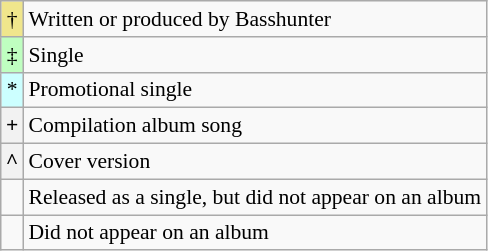<table class="wikitable" style="font-size:90%;">
<tr>
<td align="center" style="background-color:#f0e68c">†</td>
<td>Written or produced by Basshunter</td>
</tr>
<tr>
<td align="center" style="background-color:#bfffc0">‡</td>
<td>Single</td>
</tr>
<tr>
<td align="center" style="background-color:#ccffff">*</td>
<td>Promotional single</td>
</tr>
<tr>
<th align="center" scope="row">+</th>
<td>Compilation album song</td>
</tr>
<tr>
<th align="center" scope="row">^</th>
<td>Cover version</td>
</tr>
<tr>
<td></td>
<td>Released as a single, but did not appear on an album</td>
</tr>
<tr>
<td></td>
<td>Did not appear on an album</td>
</tr>
</table>
